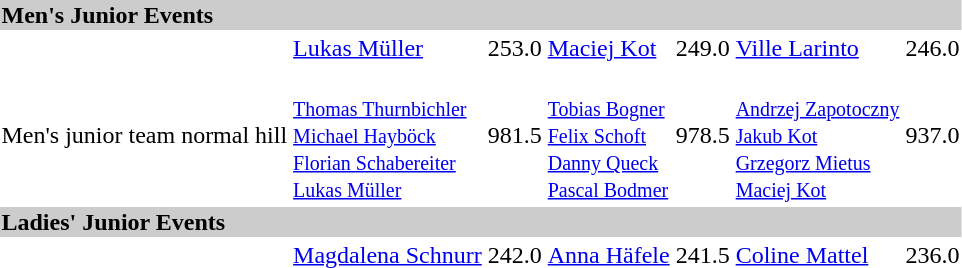<table>
<tr style="background:#ccc;">
<td colspan=7><strong>Men's Junior Events</strong></td>
</tr>
<tr>
<td></td>
<td><a href='#'>Lukas Müller</a><br></td>
<td>253.0</td>
<td><a href='#'>Maciej Kot</a><br></td>
<td>249.0</td>
<td><a href='#'>Ville Larinto</a><br></td>
<td>246.0</td>
</tr>
<tr>
<td>Men's junior team normal hill</td>
<td><br><small><a href='#'>Thomas Thurnbichler</a><br><a href='#'>Michael Hayböck</a><br><a href='#'>Florian Schabereiter</a><br><a href='#'>Lukas Müller</a></small></td>
<td>981.5</td>
<td><br><small><a href='#'>Tobias Bogner</a><br><a href='#'>Felix Schoft</a><br><a href='#'>Danny Queck</a><br><a href='#'>Pascal Bodmer</a></small></td>
<td>978.5</td>
<td><br><small><a href='#'>Andrzej Zapotoczny</a><br><a href='#'>Jakub Kot</a><br><a href='#'>Grzegorz Mietus</a><br><a href='#'>Maciej Kot</a></small></td>
<td>937.0</td>
</tr>
<tr style="background:#ccc;">
<td colspan=7><strong>Ladies' Junior Events</strong></td>
</tr>
<tr>
<td></td>
<td><a href='#'>Magdalena Schnurr</a><br></td>
<td>242.0</td>
<td><a href='#'>Anna Häfele</a><br></td>
<td>241.5</td>
<td><a href='#'>Coline Mattel</a><br></td>
<td>236.0</td>
</tr>
</table>
